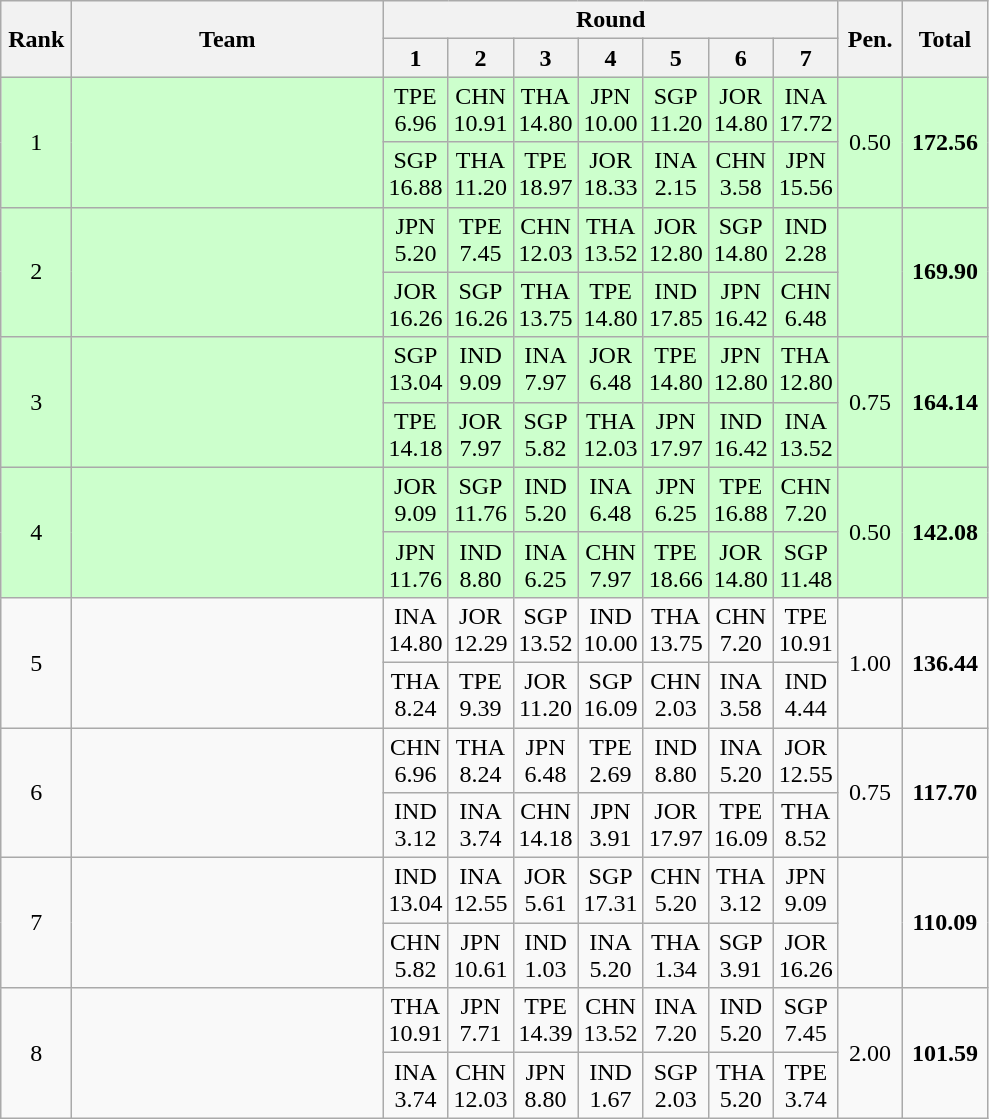<table class=wikitable style="text-align:center">
<tr>
<th rowspan="2" width=40>Rank</th>
<th rowspan="2" width=200>Team</th>
<th colspan=7>Round</th>
<th rowspan=2 width=35>Pen.</th>
<th rowspan=2 width=50>Total</th>
</tr>
<tr>
<th width=35>1</th>
<th width=35>2</th>
<th width=35>3</th>
<th width=35>4</th>
<th width=35>5</th>
<th width=35>6</th>
<th width=35>7</th>
</tr>
<tr bgcolor="ccffcc">
<td rowspan=2>1</td>
<td align=left rowspan=2></td>
<td>TPE<br>6.96</td>
<td>CHN<br>10.91</td>
<td>THA<br>14.80</td>
<td>JPN<br>10.00</td>
<td>SGP<br>11.20</td>
<td>JOR<br>14.80</td>
<td>INA<br>17.72</td>
<td rowspan=2>0.50</td>
<td rowspan=2><strong>172.56</strong></td>
</tr>
<tr bgcolor="ccffcc">
<td>SGP<br>16.88</td>
<td>THA<br>11.20</td>
<td>TPE<br>18.97</td>
<td>JOR<br>18.33</td>
<td>INA<br>2.15</td>
<td>CHN<br>3.58</td>
<td>JPN<br>15.56</td>
</tr>
<tr bgcolor="ccffcc">
<td rowspan=2>2</td>
<td align=left rowspan=2></td>
<td>JPN<br>5.20</td>
<td>TPE<br>7.45</td>
<td>CHN<br>12.03</td>
<td>THA<br>13.52</td>
<td>JOR<br>12.80</td>
<td>SGP<br>14.80</td>
<td>IND<br>2.28</td>
<td rowspan=2></td>
<td rowspan=2><strong>169.90</strong></td>
</tr>
<tr bgcolor="ccffcc">
<td>JOR<br>16.26</td>
<td>SGP<br>16.26</td>
<td>THA<br>13.75</td>
<td>TPE<br>14.80</td>
<td>IND<br>17.85</td>
<td>JPN<br>16.42</td>
<td>CHN<br>6.48</td>
</tr>
<tr bgcolor="ccffcc">
<td rowspan=2>3</td>
<td align=left rowspan=2></td>
<td>SGP<br>13.04</td>
<td>IND<br>9.09</td>
<td>INA<br>7.97</td>
<td>JOR<br>6.48</td>
<td>TPE<br>14.80</td>
<td>JPN<br>12.80</td>
<td>THA<br>12.80</td>
<td rowspan=2>0.75</td>
<td rowspan=2><strong>164.14</strong></td>
</tr>
<tr bgcolor="ccffcc">
<td>TPE<br>14.18</td>
<td>JOR<br>7.97</td>
<td>SGP<br>5.82</td>
<td>THA<br>12.03</td>
<td>JPN<br>17.97</td>
<td>IND<br>16.42</td>
<td>INA<br>13.52</td>
</tr>
<tr bgcolor="ccffcc">
<td rowspan=2>4</td>
<td align=left rowspan=2></td>
<td>JOR<br>9.09</td>
<td>SGP<br>11.76</td>
<td>IND<br>5.20</td>
<td>INA<br>6.48</td>
<td>JPN<br>6.25</td>
<td>TPE<br>16.88</td>
<td>CHN<br>7.20</td>
<td rowspan=2>0.50</td>
<td rowspan=2><strong>142.08</strong></td>
</tr>
<tr bgcolor="ccffcc">
<td>JPN<br>11.76</td>
<td>IND<br>8.80</td>
<td>INA<br>6.25</td>
<td>CHN<br>7.97</td>
<td>TPE<br>18.66</td>
<td>JOR<br>14.80</td>
<td>SGP<br>11.48</td>
</tr>
<tr>
<td rowspan=2>5</td>
<td align=left rowspan=2></td>
<td>INA<br>14.80</td>
<td>JOR<br>12.29</td>
<td>SGP<br>13.52</td>
<td>IND<br>10.00</td>
<td>THA<br>13.75</td>
<td>CHN<br>7.20</td>
<td>TPE<br>10.91</td>
<td rowspan=2>1.00</td>
<td rowspan=2><strong>136.44</strong></td>
</tr>
<tr>
<td>THA<br>8.24</td>
<td>TPE<br>9.39</td>
<td>JOR<br>11.20</td>
<td>SGP<br>16.09</td>
<td>CHN<br>2.03</td>
<td>INA<br>3.58</td>
<td>IND<br>4.44</td>
</tr>
<tr>
<td rowspan=2>6</td>
<td align=left rowspan=2></td>
<td>CHN<br>6.96</td>
<td>THA<br>8.24</td>
<td>JPN<br>6.48</td>
<td>TPE<br>2.69</td>
<td>IND<br>8.80</td>
<td>INA<br>5.20</td>
<td>JOR<br>12.55</td>
<td rowspan=2>0.75</td>
<td rowspan=2><strong>117.70</strong></td>
</tr>
<tr>
<td>IND<br>3.12</td>
<td>INA<br>3.74</td>
<td>CHN<br>14.18</td>
<td>JPN<br>3.91</td>
<td>JOR<br>17.97</td>
<td>TPE<br>16.09</td>
<td>THA<br>8.52</td>
</tr>
<tr>
<td rowspan=2>7</td>
<td align=left rowspan=2></td>
<td>IND<br>13.04</td>
<td>INA<br>12.55</td>
<td>JOR<br>5.61</td>
<td>SGP<br>17.31</td>
<td>CHN<br>5.20</td>
<td>THA<br>3.12</td>
<td>JPN<br>9.09</td>
<td rowspan=2></td>
<td rowspan=2><strong>110.09</strong></td>
</tr>
<tr>
<td>CHN<br>5.82</td>
<td>JPN<br>10.61</td>
<td>IND<br>1.03</td>
<td>INA<br>5.20</td>
<td>THA<br>1.34</td>
<td>SGP<br>3.91</td>
<td>JOR<br>16.26</td>
</tr>
<tr>
<td rowspan=2>8</td>
<td align=left rowspan=2></td>
<td>THA<br>10.91</td>
<td>JPN<br>7.71</td>
<td>TPE<br>14.39</td>
<td>CHN<br>13.52</td>
<td>INA<br>7.20</td>
<td>IND<br>5.20</td>
<td>SGP<br>7.45</td>
<td rowspan=2>2.00</td>
<td rowspan=2><strong>101.59</strong></td>
</tr>
<tr>
<td>INA<br>3.74</td>
<td>CHN<br>12.03</td>
<td>JPN<br>8.80</td>
<td>IND<br>1.67</td>
<td>SGP<br>2.03</td>
<td>THA<br>5.20</td>
<td>TPE<br>3.74</td>
</tr>
</table>
